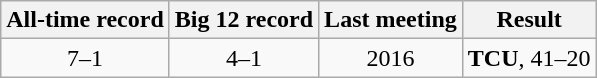<table class="wikitable">
<tr style="text-align:center;">
<th>All-time record</th>
<th>Big 12 record</th>
<th>Last meeting</th>
<th>Result</th>
</tr>
<tr style="text-align:center;">
<td>7–1</td>
<td>4–1</td>
<td>2016</td>
<td><strong>TCU</strong>, 41–20</td>
</tr>
</table>
